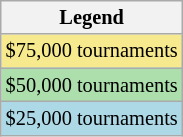<table class=wikitable style="font-size:85%;">
<tr>
<th>Legend</th>
</tr>
<tr bgcolor=F7E98E>
<td>$75,000 tournaments</td>
</tr>
<tr bgcolor=ADDFAD>
<td>$50,000 tournaments</td>
</tr>
<tr bgcolor=lightblue>
<td>$25,000 tournaments</td>
</tr>
</table>
